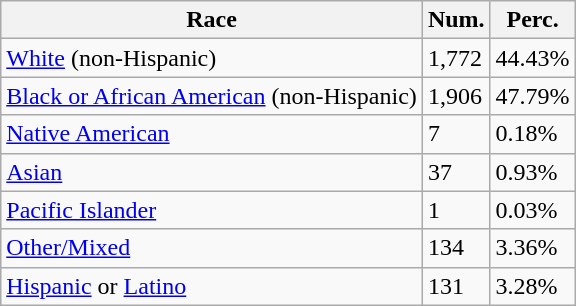<table class="wikitable">
<tr>
<th>Race</th>
<th>Num.</th>
<th>Perc.</th>
</tr>
<tr>
<td><a href='#'>White</a> (non-Hispanic)</td>
<td>1,772</td>
<td>44.43%</td>
</tr>
<tr>
<td><a href='#'>Black or African American</a> (non-Hispanic)</td>
<td>1,906</td>
<td>47.79%</td>
</tr>
<tr>
<td><a href='#'>Native American</a></td>
<td>7</td>
<td>0.18%</td>
</tr>
<tr>
<td><a href='#'>Asian</a></td>
<td>37</td>
<td>0.93%</td>
</tr>
<tr>
<td><a href='#'>Pacific Islander</a></td>
<td>1</td>
<td>0.03%</td>
</tr>
<tr>
<td><a href='#'>Other/Mixed</a></td>
<td>134</td>
<td>3.36%</td>
</tr>
<tr>
<td><a href='#'>Hispanic</a> or <a href='#'>Latino</a></td>
<td>131</td>
<td>3.28%</td>
</tr>
</table>
